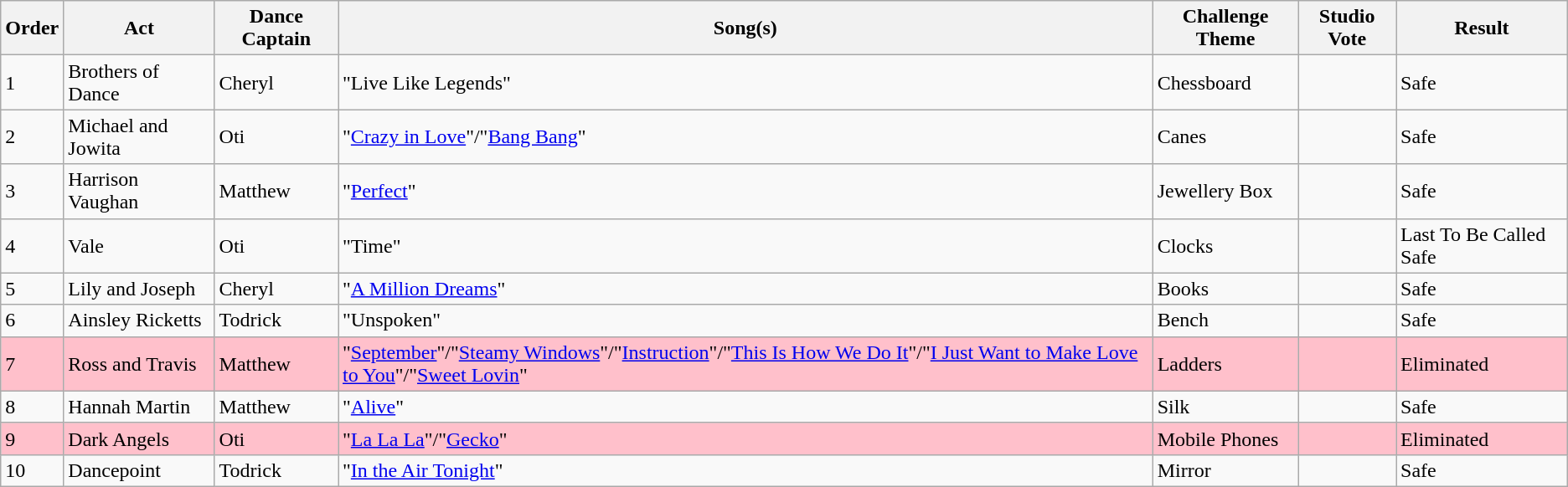<table class="wikitable sortable">
<tr>
<th>Order</th>
<th>Act</th>
<th>Dance Captain</th>
<th>Song(s)</th>
<th>Challenge Theme</th>
<th>Studio Vote</th>
<th>Result</th>
</tr>
<tr>
<td>1</td>
<td>Brothers of Dance</td>
<td>Cheryl</td>
<td>"Live Like Legends"</td>
<td>Chessboard</td>
<td></td>
<td>Safe</td>
</tr>
<tr>
<td>2</td>
<td>Michael and Jowita</td>
<td>Oti</td>
<td>"<a href='#'>Crazy in Love</a>"/"<a href='#'>Bang Bang</a>"</td>
<td>Canes</td>
<td></td>
<td>Safe</td>
</tr>
<tr>
<td>3</td>
<td>Harrison Vaughan</td>
<td>Matthew</td>
<td>"<a href='#'>Perfect</a>"</td>
<td>Jewellery Box</td>
<td></td>
<td>Safe</td>
</tr>
<tr>
<td>4</td>
<td>Vale</td>
<td>Oti</td>
<td>"Time"</td>
<td>Clocks</td>
<td></td>
<td>Last To Be Called Safe</td>
</tr>
<tr>
<td>5</td>
<td>Lily and Joseph</td>
<td>Cheryl</td>
<td>"<a href='#'>A Million Dreams</a>"</td>
<td>Books</td>
<td></td>
<td>Safe</td>
</tr>
<tr>
<td>6</td>
<td>Ainsley Ricketts</td>
<td>Todrick</td>
<td>"Unspoken"</td>
<td>Bench</td>
<td></td>
<td>Safe</td>
</tr>
<tr bgcolor="pink">
<td>7</td>
<td>Ross and Travis</td>
<td>Matthew</td>
<td>"<a href='#'>September</a>"/"<a href='#'>Steamy Windows</a>"/"<a href='#'>Instruction</a>"/"<a href='#'>This Is How We Do It</a>"/"<a href='#'>I Just Want to Make Love to You</a>"/"<a href='#'>Sweet Lovin</a>"</td>
<td>Ladders</td>
<td></td>
<td>Eliminated</td>
</tr>
<tr>
<td>8</td>
<td>Hannah Martin</td>
<td>Matthew</td>
<td>"<a href='#'>Alive</a>"</td>
<td>Silk</td>
<td></td>
<td>Safe</td>
</tr>
<tr bgcolor="pink">
<td>9</td>
<td>Dark Angels</td>
<td>Oti</td>
<td>"<a href='#'>La La La</a>"/"<a href='#'>Gecko</a>"</td>
<td>Mobile Phones</td>
<td></td>
<td>Eliminated</td>
</tr>
<tr>
<td>10</td>
<td>Dancepoint</td>
<td>Todrick</td>
<td>"<a href='#'>In the Air Tonight</a>"</td>
<td>Mirror</td>
<td></td>
<td>Safe</td>
</tr>
</table>
